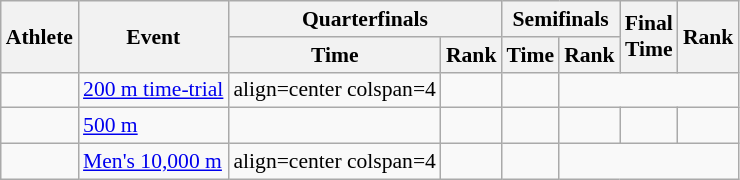<table class=wikitable style="font-size:90%">
<tr>
<th rowspan=2>Athlete</th>
<th rowspan=2>Event</th>
<th colspan=2>Quarterfinals</th>
<th colspan=2>Semifinals</th>
<th rowspan=2>Final<br>Time</th>
<th rowspan=2>Rank</th>
</tr>
<tr>
<th>Time</th>
<th>Rank</th>
<th>Time</th>
<th>Rank</th>
</tr>
<tr>
<td></td>
<td><a href='#'>200 m time-trial</a></td>
<td>align=center colspan=4 </td>
<td align=center></td>
<td align=center></td>
</tr>
<tr>
<td></td>
<td><a href='#'>500 m</a></td>
<td align=center></td>
<td align=center></td>
<td align=center></td>
<td align=center></td>
<td align=center></td>
<td align=center></td>
</tr>
<tr>
<td></td>
<td><a href='#'>Men's 10,000 m</a></td>
<td>align=center colspan=4 </td>
<td align=center></td>
<td align=center></td>
</tr>
</table>
